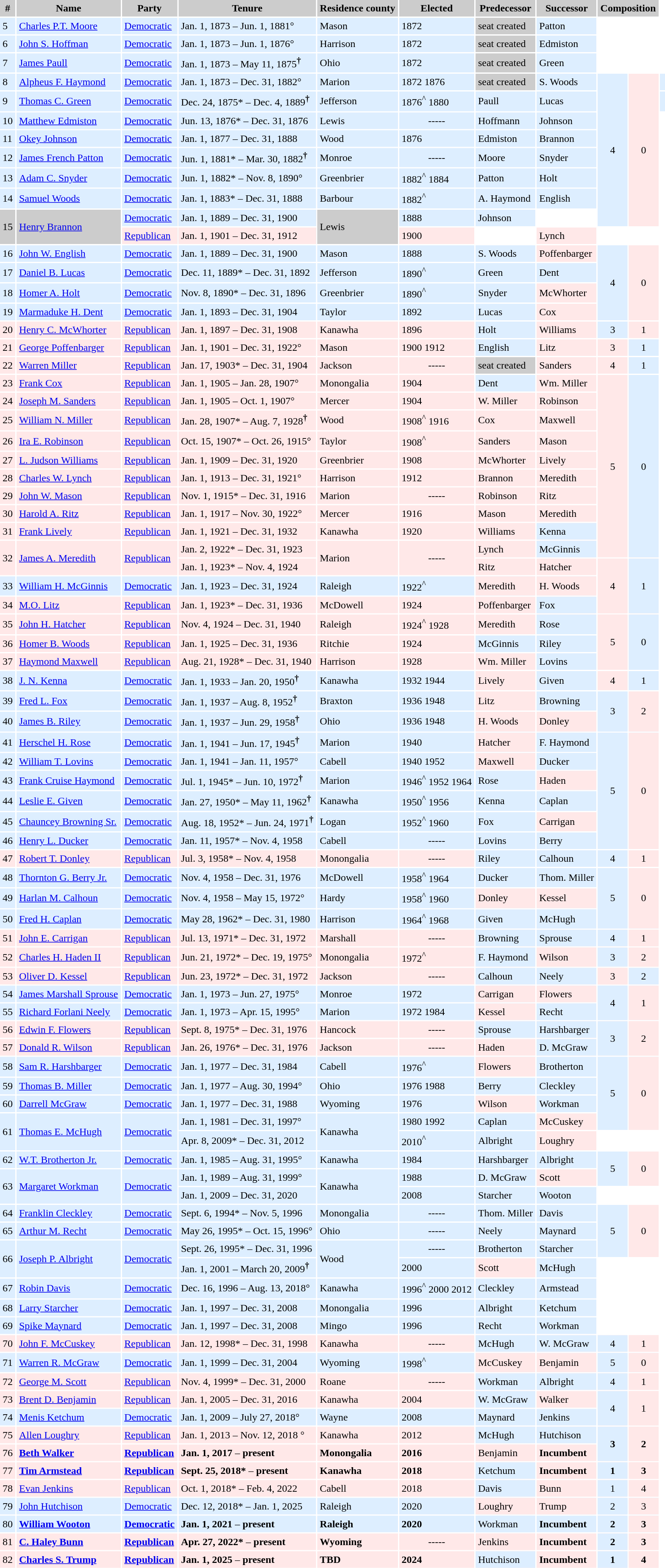<table cellpadding=4 cellspacing=2>
<tr bgcolor=#cccccc>
<th>#</th>
<th>Name</th>
<th>Party</th>
<th>Tenure</th>
<th>Residence county</th>
<th>Elected</th>
<th>Predecessor</th>
<th>Successor</th>
<th align=center colspan=2>Composition</th>
</tr>
<tr bgcolor=#DDEEFF>
<td>5</td>
<td><a href='#'>Charles P.T. Moore</a></td>
<td><a href='#'>Democratic</a></td>
<td>Jan. 1, 1873 – Jun. 1, 1881°</td>
<td>Mason</td>
<td>1872</td>
<td bgcolor=#cccccc>seat created</td>
<td>Patton</td>
</tr>
<tr bgcolor=#DDEEFF>
<td>6</td>
<td><a href='#'>John S. Hoffman</a></td>
<td><a href='#'>Democratic</a></td>
<td>Jan. 1, 1873 – Jun. 1, 1876°</td>
<td>Harrison</td>
<td>1872</td>
<td bgcolor=#cccccc>seat created</td>
<td>Edmiston</td>
</tr>
<tr bgcolor=#DDEEFF>
<td>7</td>
<td><a href='#'>James Paull</a></td>
<td><a href='#'>Democratic</a></td>
<td>Jan. 1, 1873 – May 11, 1875<sup><strong>†</strong></sup></td>
<td>Ohio</td>
<td>1872</td>
<td bgcolor=#cccccc>seat created</td>
<td>Green</td>
</tr>
<tr bgcolor=#DDEEFF>
<td>8</td>
<td><a href='#'>Alpheus F. Haymond</a></td>
<td><a href='#'>Democratic</a></td>
<td>Jan. 1, 1873 – Dec. 31, 1882°</td>
<td>Marion</td>
<td>1872 1876</td>
<td bgcolor=#cccccc>seat created</td>
<td>S. Woods</td>
<td align=center rowspan=8>4</td>
<td align=center rowspan=8 bgcolor=#FFE8E8>0</td>
<td></td>
</tr>
<tr bgcolor=#DDEEFF>
<td>9</td>
<td><a href='#'>Thomas C. Green</a></td>
<td><a href='#'>Democratic</a></td>
<td>Dec. 24, 1875* – Dec. 4, 1889<sup><strong>†</strong></sup></td>
<td>Jefferson</td>
<td>1876<sup>^</sup> 1880</td>
<td>Paull</td>
<td>Lucas</td>
<td></td>
</tr>
<tr bgcolor=#DDEEFF>
<td>10</td>
<td><a href='#'>Matthew Edmiston</a></td>
<td><a href='#'>Democratic</a></td>
<td>Jun. 13, 1876* – Dec. 31, 1876</td>
<td>Lewis</td>
<td align=center>-----</td>
<td>Hoffmann</td>
<td>Johnson</td>
</tr>
<tr bgcolor=#DDEEFF>
<td>11</td>
<td><a href='#'>Okey Johnson</a></td>
<td><a href='#'>Democratic</a></td>
<td>Jan. 1, 1877 – Dec. 31, 1888</td>
<td>Wood</td>
<td>1876</td>
<td>Edmiston</td>
<td>Brannon</td>
</tr>
<tr bgcolor=#DDEEFF>
<td>12</td>
<td><a href='#'>James French Patton</a></td>
<td><a href='#'>Democratic</a></td>
<td>Jun. 1, 1881* – Mar. 30, 1882<sup><strong>†</strong></sup></td>
<td>Monroe</td>
<td align=center>-----</td>
<td>Moore</td>
<td>Snyder</td>
</tr>
<tr bgcolor=#DDEEFF>
<td>13</td>
<td><a href='#'>Adam C. Snyder</a></td>
<td><a href='#'>Democratic</a></td>
<td>Jun. 1, 1882* – Nov. 8, 1890°</td>
<td>Greenbrier</td>
<td>1882<sup>^</sup> 1884</td>
<td>Patton</td>
<td>Holt</td>
</tr>
<tr bgcolor=#DDEEFF>
<td>14</td>
<td><a href='#'>Samuel Woods</a></td>
<td><a href='#'>Democratic</a></td>
<td>Jan. 1, 1883* – Dec. 31, 1888</td>
<td>Barbour</td>
<td>1882<sup>^</sup></td>
<td>A. Haymond</td>
<td>English</td>
</tr>
<tr rowspan=2 bgcolor=#cccccc>
<td rowspan=2>15</td>
<td rowspan=2><a href='#'>Henry Brannon</a></td>
<td bgcolor=#DDEEFF><a href='#'>Democratic</a></td>
<td bgcolor=#DDEEFF>Jan. 1, 1889 – Dec. 31, 1900</td>
<td rowspan=2>Lewis</td>
<td bgcolor=#DDEEFF>1888</td>
<td bgcolor=#DDEEFF>Johnson</td>
<td bgcolor=white></td>
</tr>
<tr bgcolor=#cccccc>
<td bgcolor=#FFE8E8><a href='#'>Republican</a></td>
<td bgcolor=#FFE8E8>Jan. 1, 1901 – Dec. 31, 1912</td>
<td bgcolor=#FFE8E8>1900</td>
<td bgcolor=white></td>
<td bgcolor=#FFE8E8>Lynch</td>
</tr>
<tr bgcolor=#DDEEFF>
<td>16</td>
<td><a href='#'>John W. English</a></td>
<td><a href='#'>Democratic</a></td>
<td>Jan. 1, 1889 – Dec. 31, 1900</td>
<td>Mason</td>
<td>1888</td>
<td>S. Woods</td>
<td bgcolor=#FFE8E8>Poffenbarger</td>
<td align=center rowspan=4>4</td>
<td align=center rowspan=4 bgcolor=#FFE8E8>0</td>
</tr>
<tr bgcolor=#DDEEFF>
<td>17</td>
<td><a href='#'>Daniel B. Lucas</a></td>
<td><a href='#'>Democratic</a></td>
<td>Dec. 11, 1889* – Dec. 31, 1892</td>
<td>Jefferson</td>
<td>1890<sup>^</sup></td>
<td>Green</td>
<td>Dent</td>
</tr>
<tr bgcolor=#DDEEFF>
<td>18</td>
<td><a href='#'>Homer A. Holt</a></td>
<td><a href='#'>Democratic</a></td>
<td>Nov. 8, 1890* – Dec. 31, 1896</td>
<td>Greenbrier</td>
<td>1890<sup>^</sup></td>
<td>Snyder</td>
<td bgcolor=#FFE8E8>McWhorter</td>
</tr>
<tr bgcolor=#DDEEFF>
<td>19</td>
<td><a href='#'>Marmaduke H. Dent</a></td>
<td><a href='#'>Democratic</a></td>
<td>Jan. 1, 1893 – Dec. 31, 1904</td>
<td>Taylor</td>
<td>1892</td>
<td>Lucas</td>
<td bgcolor=#FFE8E8>Cox</td>
</tr>
<tr bgcolor=#FFE8E8>
<td>20</td>
<td><a href='#'>Henry C. McWhorter</a></td>
<td><a href='#'>Republican</a></td>
<td>Jan. 1, 1897 – Dec. 31, 1908</td>
<td>Kanawha</td>
<td>1896</td>
<td bgcolor=#DDEEFF>Holt</td>
<td>Williams</td>
<td align=center bgcolor=#DDEEFF>3</td>
<td align=center>1</td>
</tr>
<tr bgcolor=#FFE8E8>
<td>21</td>
<td><a href='#'>George Poffenbarger</a></td>
<td><a href='#'>Republican</a></td>
<td>Jan. 1, 1901 – Dec. 31, 1922°</td>
<td>Mason</td>
<td>1900 1912</td>
<td bgcolor=#DDEEFF>English</td>
<td>Litz</td>
<td align=center>3</td>
<td align=center bgcolor=#DDEEFF>1</td>
</tr>
<tr bgcolor=#FFE8E8>
<td>22</td>
<td><a href='#'>Warren Miller</a></td>
<td><a href='#'>Republican</a></td>
<td>Jan. 17, 1903* – Dec. 31, 1904</td>
<td>Jackson</td>
<td align=center>-----</td>
<td bgcolor=#cccccc>seat created</td>
<td>Sanders</td>
<td align=center>4</td>
<td align=center bgcolor=#DDEEFF>1</td>
</tr>
<tr bgcolor=#FFE8E8>
<td>23</td>
<td><a href='#'>Frank Cox</a></td>
<td><a href='#'>Republican</a></td>
<td>Jan. 1, 1905 – Jan. 28, 1907°</td>
<td>Monongalia</td>
<td>1904</td>
<td bgcolor=#DDEEFF>Dent</td>
<td>Wm. Miller</td>
<td rowspan=10 align=center>5</td>
<td rowspan=10 align=center bgcolor=#DDEEFF>0</td>
</tr>
<tr bgcolor=#FFE8E8>
<td>24</td>
<td><a href='#'>Joseph M. Sanders</a></td>
<td><a href='#'>Republican</a></td>
<td>Jan. 1, 1905 – Oct. 1, 1907°</td>
<td>Mercer</td>
<td>1904</td>
<td>W. Miller</td>
<td>Robinson</td>
</tr>
<tr bgcolor=#FFE8E8>
<td>25</td>
<td><a href='#'>William N. Miller</a></td>
<td><a href='#'>Republican</a></td>
<td>Jan. 28, 1907* – Aug. 7, 1928<sup><strong>†</strong></sup></td>
<td>Wood</td>
<td>1908<sup>^</sup> 1916</td>
<td>Cox</td>
<td>Maxwell</td>
</tr>
<tr bgcolor=#FFE8E8>
<td>26</td>
<td><a href='#'>Ira E. Robinson</a></td>
<td><a href='#'>Republican</a></td>
<td>Oct. 15, 1907* – Oct. 26, 1915°</td>
<td>Taylor</td>
<td>1908<sup>^</sup></td>
<td>Sanders</td>
<td>Mason</td>
</tr>
<tr bgcolor=#FFE8E8>
<td>27</td>
<td><a href='#'>L. Judson Williams</a></td>
<td><a href='#'>Republican</a></td>
<td>Jan. 1, 1909 – Dec. 31, 1920</td>
<td>Greenbrier</td>
<td>1908</td>
<td>McWhorter</td>
<td>Lively</td>
</tr>
<tr bgcolor=#FFE8E8>
<td>28</td>
<td><a href='#'>Charles W. Lynch</a></td>
<td><a href='#'>Republican</a></td>
<td>Jan. 1, 1913 – Dec. 31, 1921°</td>
<td>Harrison</td>
<td>1912</td>
<td>Brannon</td>
<td>Meredith</td>
</tr>
<tr bgcolor=#FFE8E8>
<td>29</td>
<td><a href='#'>John W. Mason</a></td>
<td><a href='#'>Republican</a></td>
<td>Nov. 1, 1915* – Dec. 31, 1916</td>
<td>Marion</td>
<td align=center>-----</td>
<td>Robinson</td>
<td>Ritz</td>
</tr>
<tr bgcolor=#FFE8E8>
<td>30</td>
<td><a href='#'>Harold A. Ritz</a></td>
<td><a href='#'>Republican</a></td>
<td>Jan. 1, 1917 – Nov. 30, 1922°</td>
<td>Mercer</td>
<td>1916</td>
<td>Mason</td>
<td>Meredith</td>
</tr>
<tr bgcolor=#FFE8E8>
<td>31</td>
<td><a href='#'>Frank Lively</a></td>
<td><a href='#'>Republican</a></td>
<td>Jan. 1, 1921 – Dec. 31, 1932</td>
<td>Kanawha</td>
<td>1920</td>
<td>Williams</td>
<td bgcolor=#DDEEFF>Kenna</td>
</tr>
<tr bgcolor=#FFE8E8>
<td rowspan=2>32</td>
<td rowspan=2><a href='#'>James A. Meredith</a></td>
<td rowspan=2><a href='#'>Republican</a></td>
<td>Jan. 2, 1922* – Dec. 31, 1923</td>
<td rowspan=2>Marion</td>
<td rowspan=2 align=center>-----</td>
<td>Lynch</td>
<td bgcolor=#DDEEFF>McGinnis</td>
</tr>
<tr bgcolor=#FFE8E8>
<td>Jan. 1, 1923* – Nov. 4, 1924</td>
<td>Ritz</td>
<td>Hatcher</td>
<td rowspan=3 align=center bgcolor=#FFE8E8>4</td>
<td rowspan=3 align=center bgcolor=#DDEEFF>1</td>
</tr>
<tr bgcolor=#DDEEFF>
<td>33</td>
<td><a href='#'>William H. McGinnis</a></td>
<td><a href='#'>Democratic</a></td>
<td>Jan. 1, 1923 – Dec. 31, 1924</td>
<td>Raleigh</td>
<td>1922<sup>^</sup></td>
<td bgcolor=#FFE8E8>Meredith</td>
<td bgcolor=#FFE8E8>H. Woods</td>
</tr>
<tr bgcolor=#FFE8E8>
<td>34</td>
<td><a href='#'>M.O. Litz</a></td>
<td><a href='#'>Republican</a></td>
<td>Jan. 1, 1923* – Dec. 31, 1936</td>
<td>McDowell</td>
<td>1924</td>
<td>Poffenbarger</td>
<td bgcolor=#DDEEFF>Fox</td>
</tr>
<tr bgcolor=#FFE8E8>
<td>35</td>
<td><a href='#'>John H. Hatcher</a></td>
<td><a href='#'>Republican</a></td>
<td>Nov. 4, 1924 – Dec. 31, 1940</td>
<td>Raleigh</td>
<td>1924<sup>^</sup> 1928</td>
<td>Meredith</td>
<td bgcolor=#DDEEFF>Rose</td>
<td rowspan=3 align=center bgcolor=#FFE8E8>5</td>
<td rowspan=3 align=center bgcolor=#DDEEFF>0</td>
</tr>
<tr bgcolor=#FFE8E8>
<td>36</td>
<td><a href='#'>Homer B. Woods</a></td>
<td><a href='#'>Republican</a></td>
<td>Jan. 1, 1925 – Dec. 31, 1936</td>
<td>Ritchie</td>
<td>1924</td>
<td bgcolor=#DDEEFF>McGinnis</td>
<td bgcolor=#DDEEFF>Riley</td>
</tr>
<tr bgcolor=#FFE8E8>
<td>37</td>
<td><a href='#'>Haymond Maxwell</a></td>
<td><a href='#'>Republican</a></td>
<td>Aug. 21, 1928* – Dec. 31, 1940</td>
<td>Harrison</td>
<td>1928</td>
<td>Wm. Miller</td>
<td bgcolor=#DDEEFF>Lovins</td>
</tr>
<tr bgcolor=#DDEEFF>
<td>38</td>
<td><a href='#'>J. N. Kenna</a></td>
<td><a href='#'>Democratic</a></td>
<td>Jan. 1, 1933 – Jan. 20, 1950<sup><strong>†</strong></sup></td>
<td>Kanawha</td>
<td>1932 1944</td>
<td bgcolor=#FFE8E8>Lively</td>
<td>Given</td>
<td rowspan=1 align=center bgcolor=#FFE8E8>4</td>
<td rowspan=1 align=center bgcolor=#DDEEFF>1</td>
</tr>
<tr bgcolor=#DDEEFF>
<td>39</td>
<td><a href='#'>Fred L. Fox</a></td>
<td><a href='#'>Democratic</a></td>
<td>Jan. 1, 1937 – Aug. 8, 1952<sup><strong>†</strong></sup></td>
<td>Braxton</td>
<td>1936 1948</td>
<td bgcolor=#FFE8E8>Litz</td>
<td>Browning</td>
<td rowspan=2 align=center bgcolor=#DDEEFF>3</td>
<td rowspan=2 align=center bgcolor=#FFE8E8>2</td>
</tr>
<tr bgcolor=#DDEEFF>
<td>40</td>
<td><a href='#'>James B. Riley</a></td>
<td><a href='#'>Democratic</a></td>
<td>Jan. 1, 1937 – Jun. 29, 1958<sup><strong>†</strong></sup></td>
<td>Ohio</td>
<td>1936 1948</td>
<td bgcolor=#FFE8E8>H. Woods</td>
<td bgcolor=#FFE8E8>Donley</td>
</tr>
<tr bgcolor=#DDEEFF>
<td>41</td>
<td><a href='#'>Herschel H. Rose</a></td>
<td><a href='#'>Democratic</a></td>
<td>Jan. 1, 1941 – Jun. 17, 1945<sup><strong>†</strong></sup></td>
<td>Marion</td>
<td>1940</td>
<td bgcolor=#FFE8E8>Hatcher</td>
<td bgcolor=#DDEEFF>F. Haymond</td>
<td rowspan=6 align=center bgcolor=#DDEEFF>5</td>
<td rowspan=6 align=center bgcolor=#FFE8E8>0</td>
</tr>
<tr bgcolor=#DDEEFF>
<td>42</td>
<td><a href='#'>William T. Lovins</a></td>
<td><a href='#'>Democratic</a></td>
<td>Jan. 1, 1941 – Jan. 11, 1957°</td>
<td>Cabell</td>
<td>1940 1952</td>
<td bgcolor=#FFE8E8>Maxwell</td>
<td bgcolor=#DDEEFF>Ducker</td>
</tr>
<tr bgcolor=#DDEEFF>
<td>43</td>
<td><a href='#'>Frank Cruise Haymond</a></td>
<td><a href='#'>Democratic</a></td>
<td>Jul. 1, 1945* – Jun. 10, 1972<sup><strong>†</strong></sup></td>
<td>Marion</td>
<td>1946<sup>^</sup> 1952 1964</td>
<td>Rose</td>
<td bgcolor=#FFE8E8>Haden</td>
</tr>
<tr bgcolor=#DDEEFF>
<td>44</td>
<td><a href='#'>Leslie E. Given</a></td>
<td><a href='#'>Democratic</a></td>
<td>Jan. 27, 1950* – May 11, 1962<sup><strong>†</strong></sup></td>
<td>Kanawha</td>
<td>1950<sup>^</sup> 1956</td>
<td>Kenna</td>
<td>Caplan</td>
</tr>
<tr bgcolor=#DDEEFF>
<td>45</td>
<td><a href='#'>Chauncey Browning Sr.</a></td>
<td><a href='#'>Democratic</a></td>
<td>Aug. 18, 1952* – Jun. 24, 1971<sup><strong>†</strong></sup></td>
<td>Logan</td>
<td>1952<sup>^</sup> 1960</td>
<td>Fox</td>
<td bgcolor=#FFE8E8>Carrigan</td>
</tr>
<tr bgcolor=#DDEEFF>
<td>46</td>
<td><a href='#'>Henry L. Ducker</a></td>
<td><a href='#'>Democratic</a></td>
<td>Jan. 11, 1957* – Nov. 4, 1958</td>
<td>Cabell</td>
<td align=center>-----</td>
<td>Lovins</td>
<td>Berry</td>
</tr>
<tr bgcolor=#FFE8E8>
<td>47</td>
<td><a href='#'>Robert T. Donley</a></td>
<td><a href='#'>Republican</a></td>
<td>Jul. 3, 1958* – Nov. 4, 1958</td>
<td>Monongalia</td>
<td align=center>-----</td>
<td bgcolor=#DDEEFF>Riley</td>
<td bgcolor=#DDEEFF>Calhoun</td>
<td rowspan=1 align=center bgcolor=#DDEEFF>4</td>
<td rowspan=1 align=center bgcolor=#FFE8E8>1</td>
</tr>
<tr bgcolor=#DDEEFF>
<td>48</td>
<td><a href='#'>Thornton G. Berry Jr.</a></td>
<td><a href='#'>Democratic</a></td>
<td>Nov. 4, 1958 – Dec. 31, 1976</td>
<td>McDowell</td>
<td>1958<sup>^</sup> 1964</td>
<td bgcolor=#DDEEFF>Ducker</td>
<td>Thom. Miller</td>
<td rowspan=3 align=center bgcolor=#DDEEFF>5</td>
<td rowspan=3 align=center bgcolor=#FFE8E8>0</td>
</tr>
<tr bgcolor=#DDEEFF>
<td>49</td>
<td><a href='#'>Harlan M. Calhoun</a></td>
<td><a href='#'>Democratic</a></td>
<td>Nov. 4, 1958 – May 15, 1972°</td>
<td>Hardy</td>
<td>1958<sup>^</sup> 1960</td>
<td bgcolor=#FFE8E8>Donley</td>
<td bgcolor=#FFE8E8>Kessel</td>
</tr>
<tr bgcolor=#DDEEFF>
<td>50</td>
<td><a href='#'>Fred H. Caplan</a></td>
<td><a href='#'>Democratic</a></td>
<td>May 28, 1962* – Dec. 31, 1980</td>
<td>Harrison</td>
<td>1964<sup>^</sup> 1968</td>
<td>Given</td>
<td bgcolor=#DDEEFF>McHugh</td>
</tr>
<tr bgcolor=#FFE8E8>
<td>51</td>
<td><a href='#'>John E. Carrigan</a></td>
<td><a href='#'>Republican</a></td>
<td>Jul. 13, 1971* – Dec. 31, 1972</td>
<td>Marshall</td>
<td align=center>-----</td>
<td bgcolor=#DDEEFF>Browning</td>
<td bgcolor=#DDEEFF>Sprouse</td>
<td rowspan=1 align=center bgcolor=#DDEEFF>4</td>
<td rowspan=1 align=center bgcolor=#FFE8E8>1</td>
</tr>
<tr bgcolor=#FFE8E8>
<td>52</td>
<td><a href='#'>Charles H. Haden II</a></td>
<td><a href='#'>Republican</a></td>
<td>Jun. 21, 1972* – Dec. 19, 1975°</td>
<td>Monongalia</td>
<td>1972<sup>^</sup></td>
<td bgcolor=#DDEEFF>F. Haymond</td>
<td bgcolor=#FFE8E8>Wilson</td>
<td rowspan=1 align=center bgcolor=#DDEEFF>3</td>
<td rowspan=1 align=center bgcolor=#FFE8E8>2</td>
</tr>
<tr bgcolor=#FFE8E8>
<td>53</td>
<td><a href='#'>Oliver D. Kessel</a></td>
<td><a href='#'>Republican</a></td>
<td>Jun. 23, 1972* – Dec. 31, 1972</td>
<td>Jackson</td>
<td align=center>-----</td>
<td bgcolor=#DDEEFF>Calhoun</td>
<td bgcolor=#DDEEFF>Neely</td>
<td rowspan=1 align=center bgcolor=#FFE8E8>3</td>
<td rowspan=1 align=center bgcolor=#DDEEFF>2</td>
</tr>
<tr bgcolor=#DDEEFF>
<td>54</td>
<td><a href='#'>James Marshall Sprouse</a></td>
<td><a href='#'>Democratic</a></td>
<td>Jan. 1, 1973 – Jun. 27, 1975°</td>
<td>Monroe</td>
<td>1972</td>
<td bgcolor=#FFE8E8>Carrigan</td>
<td bgcolor=#FFE8E8>Flowers</td>
<td rowspan=2 align=center bgcolor=#DDEEFF>4</td>
<td rowspan=2 align=center bgcolor=#FFE8E8>1</td>
</tr>
<tr bgcolor=#DDEEFF>
<td>55</td>
<td><a href='#'>Richard Forlani Neely</a></td>
<td><a href='#'>Democratic</a></td>
<td>Jan. 1, 1973 – Apr. 15, 1995°</td>
<td>Marion</td>
<td>1972 1984</td>
<td bgcolor=#FFE8E8>Kessel</td>
<td bgcolor=#DDEEFF>Recht</td>
</tr>
<tr bgcolor=#FFE8E8>
<td>56</td>
<td><a href='#'>Edwin F. Flowers</a></td>
<td><a href='#'>Republican</a></td>
<td>Sept. 8, 1975* – Dec. 31, 1976</td>
<td>Hancock</td>
<td align=center>-----</td>
<td bgcolor=#DDEEFF>Sprouse</td>
<td bgcolor=#DDEEFF>Harshbarger</td>
<td rowspan=2 align=center bgcolor=#DDEEFF>3</td>
<td rowspan=2 align=center bgcolor=#FFE8E8>2</td>
</tr>
<tr bgcolor=#FFE8E8>
<td>57</td>
<td><a href='#'>Donald R. Wilson</a></td>
<td><a href='#'>Republican</a></td>
<td>Jan. 26, 1976* – Dec. 31, 1976</td>
<td>Jackson</td>
<td align=center>-----</td>
<td>Haden</td>
<td bgcolor=#DDEEFF>D. McGraw</td>
</tr>
<tr bgcolor=#DDEEFF>
<td>58</td>
<td><a href='#'>Sam R. Harshbarger</a></td>
<td><a href='#'>Democratic</a></td>
<td>Jan. 1, 1977 – Dec. 31, 1984</td>
<td>Cabell</td>
<td>1976<sup>^</sup></td>
<td bgcolor=#FFE8E8>Flowers</td>
<td>Brotherton</td>
<td rowspan=4 align=center bgcolor=#DDEEFF>5</td>
<td rowspan=4 align=center bgcolor=#FFE8E8>0</td>
</tr>
<tr bgcolor=#DDEEFF>
<td>59</td>
<td><a href='#'>Thomas B. Miller</a></td>
<td><a href='#'>Democratic</a></td>
<td>Jan. 1, 1977 – Aug. 30, 1994°</td>
<td>Ohio</td>
<td>1976 1988</td>
<td>Berry</td>
<td>Cleckley</td>
</tr>
<tr bgcolor=#DDEEFF>
<td>60</td>
<td><a href='#'>Darrell McGraw</a></td>
<td><a href='#'>Democratic</a></td>
<td>Jan. 1, 1977 – Dec. 31, 1988</td>
<td>Wyoming</td>
<td>1976</td>
<td bgcolor=#FFE8E8>Wilson</td>
<td>Workman</td>
</tr>
<tr rowspan=2 bgcolor=#DDEEFF>
<td rowspan=2>61</td>
<td rowspan=2><a href='#'>Thomas E. McHugh</a></td>
<td rowspan=2><a href='#'>Democratic</a></td>
<td>Jan. 1, 1981 – Dec. 31, 1997°</td>
<td rowspan=2>Kanawha</td>
<td>1980 1992</td>
<td>Caplan</td>
<td bgcolor=#FFE8E8>McCuskey</td>
</tr>
<tr bgcolor=#DDEEFF>
<td>Apr. 8, 2009* – Dec. 31, 2012</td>
<td>2010<sup>^</sup></td>
<td>Albright</td>
<td bgcolor=#FFE8E8>Loughry</td>
</tr>
<tr bgcolor=#DDEEFF>
<td>62</td>
<td><a href='#'>W.T. Brotherton Jr.</a></td>
<td><a href='#'>Democratic</a></td>
<td>Jan. 1, 1985 – Aug. 31, 1995°</td>
<td>Kanawha</td>
<td>1984</td>
<td>Harshbarger</td>
<td>Albright</td>
<td rowspan=2 align=center bgcolor=#DDEEFF>5</td>
<td rowspan=2 align=center bgcolor=#FFE8E8>0</td>
</tr>
<tr rowspan=2 bgcolor=#DDEEFF>
<td rowspan=2>63</td>
<td rowspan=2><a href='#'>Margaret Workman</a></td>
<td rowspan="2"><a href='#'>Democratic</a></td>
<td>Jan. 1, 1989 – Aug. 31, 1999°</td>
<td rowspan=2>Kanawha</td>
<td>1988</td>
<td>D. McGraw</td>
<td bgcolor=#FFE8E8>Scott</td>
</tr>
<tr bgcolor=#DDEEFF>
<td>Jan. 1, 2009 – Dec. 31, 2020</td>
<td>2008</td>
<td>Starcher</td>
<td>Wooton</td>
</tr>
<tr bgcolor=#DDEEFF>
<td>64</td>
<td><a href='#'>Franklin Cleckley</a></td>
<td><a href='#'>Democratic</a></td>
<td>Sept. 6, 1994* – Nov. 5, 1996</td>
<td>Monongalia</td>
<td align=center>-----</td>
<td>Thom. Miller</td>
<td>Davis</td>
<td rowspan=3 align=center bgcolor=#DDEEFF>5</td>
<td rowspan=3 align=center bgcolor=#FFE8E8>0</td>
</tr>
<tr bgcolor=#DDEEFF>
<td>65</td>
<td><a href='#'>Arthur M. Recht</a></td>
<td><a href='#'>Democratic</a></td>
<td>May 26, 1995* – Oct. 15, 1996°</td>
<td>Ohio</td>
<td align=center>-----</td>
<td>Neely</td>
<td>Maynard</td>
</tr>
<tr rowspan=2 bgcolor=#DDEEFF>
<td rowspan=2>66</td>
<td rowspan=2><a href='#'>Joseph P. Albright</a></td>
<td rowspan=2><a href='#'>Democratic</a></td>
<td>Sept. 26, 1995* – Dec. 31, 1996</td>
<td rowspan=2>Wood</td>
<td align=center>-----</td>
<td>Brotherton</td>
<td>Starcher</td>
</tr>
<tr bgcolor=#DDEEFF>
<td>Jan. 1, 2001 – March 20, 2009<sup><strong>†</strong></sup></td>
<td>2000</td>
<td bgcolor=#FFE8E8>Scott</td>
<td>McHugh</td>
</tr>
<tr bgcolor=#DDEEFF>
<td>67</td>
<td><a href='#'>Robin Davis</a></td>
<td><a href='#'>Democratic</a></td>
<td>Dec. 16, 1996 – Aug. 13, 2018°</td>
<td>Kanawha</td>
<td>1996<sup>^</sup> 2000 2012</td>
<td>Cleckley</td>
<td>Armstead</td>
</tr>
<tr bgcolor=#DDEEFF>
<td>68</td>
<td><a href='#'>Larry Starcher</a></td>
<td><a href='#'>Democratic</a></td>
<td>Jan. 1, 1997 – Dec. 31, 2008</td>
<td>Monongalia</td>
<td>1996</td>
<td>Albright</td>
<td>Ketchum</td>
</tr>
<tr bgcolor=#DDEEFF>
<td>69</td>
<td><a href='#'>Spike Maynard</a></td>
<td><a href='#'>Democratic</a></td>
<td>Jan. 1, 1997 – Dec. 31, 2008</td>
<td>Mingo</td>
<td>1996</td>
<td>Recht</td>
<td>Workman</td>
</tr>
<tr bgcolor=#FFE8E8>
<td>70</td>
<td><a href='#'>John F. McCuskey</a></td>
<td><a href='#'>Republican</a></td>
<td>Jan. 12, 1998* – Dec. 31, 1998</td>
<td>Kanawha</td>
<td align=center>-----</td>
<td bgcolor=#DDEEFF>McHugh</td>
<td bgcolor=#DDEEFF>W. McGraw</td>
<td rowspan=1 align=center bgcolor=#DDEEFF>4</td>
<td rowspan=1 align=center bgcolor=#FFE8E8>1</td>
</tr>
<tr bgcolor=#DDEEFF>
<td>71</td>
<td><a href='#'>Warren R. McGraw</a></td>
<td><a href='#'>Democratic</a></td>
<td>Jan. 1, 1999 – Dec. 31, 2004</td>
<td>Wyoming</td>
<td>1998<sup>^</sup></td>
<td bgcolor=#FFE8E8>McCuskey</td>
<td bgcolor=#FFE8E8>Benjamin</td>
<td rowspan=1 align=center bgcolor=#DDEEFF>5</td>
<td rowspan=1 align=center bgcolor=#FFE8E8>0</td>
</tr>
<tr bgcolor=#FFE8E8>
<td>72</td>
<td><a href='#'>George M. Scott</a></td>
<td><a href='#'>Republican</a></td>
<td>Nov. 4, 1999* – Dec. 31, 2000</td>
<td>Roane</td>
<td align=center>-----</td>
<td bgcolor=#DDEEFF>Workman</td>
<td bgcolor=#DDEEFF>Albright</td>
<td rowspan=1 align=center bgcolor=#DDEEFF>4</td>
<td rowspan=1 align=center bgcolor=#FFE8E8>1</td>
</tr>
<tr bgcolor=#FFE8E8>
<td>73</td>
<td><a href='#'>Brent D. Benjamin</a></td>
<td><a href='#'>Republican</a></td>
<td>Jan. 1, 2005 – Dec. 31, 2016</td>
<td>Kanawha</td>
<td>2004</td>
<td bgcolor=#DDEEFF>W. McGraw</td>
<td>Walker</td>
<td rowspan=2 align=center bgcolor=#DDEEFF>4</td>
<td rowspan=2 align=center bgcolor=#FFE8E8>1</td>
</tr>
<tr bgcolor=#DDEEFF>
<td>74</td>
<td><a href='#'>Menis Ketchum</a></td>
<td><a href='#'>Democratic</a></td>
<td>Jan. 1, 2009 – July 27, 2018°</td>
<td>Wayne</td>
<td>2008</td>
<td>Maynard</td>
<td>Jenkins</td>
</tr>
<tr bgcolor=#FFE8E8>
<td>75</td>
<td><a href='#'>Allen Loughry</a></td>
<td><a href='#'>Republican</a></td>
<td>Jan. 1, 2013 – Nov. 12, 2018 °</td>
<td>Kanawha</td>
<td>2012</td>
<td bgcolor=#DDEEFF>McHugh</td>
<td bgcolor=#DDEEFF>Hutchison</td>
<td rowspan=2 align=center bgcolor=#DDEEFF><strong>3</strong></td>
<td rowspan=2 align=center bgcolor=#FFE8E8><strong>2</strong></td>
</tr>
<tr bgcolor=#FFE8E8>
<td>76</td>
<td><strong><a href='#'>Beth Walker</a></strong></td>
<td><strong><a href='#'>Republican</a></strong></td>
<td><strong>Jan. 1, 2017</strong> – <strong>present</strong></td>
<td><strong>Monongalia</strong></td>
<td><strong>2016</strong></td>
<td bgcolor=#FFE8E8>Benjamin</td>
<td><strong>Incumbent</strong></td>
</tr>
<tr bgcolor=#FFE8E8>
<td>77</td>
<td><strong><a href='#'>Tim Armstead</a></strong></td>
<td><strong><a href='#'>Republican</a></strong></td>
<td><strong>Sept. 25, 2018* </strong> – <strong>present</strong></td>
<td><strong>Kanawha</strong></td>
<td><strong>2018</strong></td>
<td bgcolor=#DDEEFF>Ketchum</td>
<td><strong>Incumbent</strong></td>
<td rowspan=1 align=center bgcolor=#DDEEFF><strong>1</strong></td>
<td rowspan=1 align=center bgcolor=#FFE8E8><strong>3</strong></td>
</tr>
<tr bgcolor=#FFE8E8>
<td>78</td>
<td><a href='#'>Evan Jenkins</a></td>
<td><a href='#'>Republican</a></td>
<td>Oct. 1, 2018* – Feb. 4, 2022</td>
<td>Cabell</td>
<td>2018</td>
<td bgcolor=#DDEEFF>Davis</td>
<td>Bunn</td>
<td rowspan=1 align=center bgcolor=#DDEEFF>1</td>
<td rowspan=1 align=center bgcolor=#FFE8E8>4</td>
</tr>
<tr bgcolor=#DDEEFF>
<td>79</td>
<td><a href='#'>John Hutchison</a></td>
<td><a href='#'>Democratic</a></td>
<td>Dec. 12, 2018* – Jan. 1, 2025</td>
<td>Raleigh</td>
<td>2020</td>
<td bgcolor="#FFE8E8">Loughry</td>
<td bgcolor="#FFE8E8">Trump</td>
<td rowspan="1" align="center" bgcolor="#DDEEFF">2</td>
<td rowspan="1" align="center" bgcolor="#FFE8E8">3</td>
</tr>
<tr bgcolor=#DDEEFF>
<td>80</td>
<td><strong><a href='#'>William Wooton</a></strong></td>
<td><strong><a href='#'>Democratic</a></strong></td>
<td><strong>Jan. 1, 2021</strong> – <strong>present</strong></td>
<td><strong>Raleigh</strong></td>
<td><strong>2020</strong></td>
<td bgcolor=#DDEEFF>Workman</td>
<td><strong>Incumbent</strong></td>
<td rowspan=1 align=center bgcolor=#DDEEFF><strong>2</strong></td>
<td rowspan=1 align=center bgcolor=#FFE8E8><strong>3</strong></td>
</tr>
<tr bgcolor=#FFE8E8>
<td>81</td>
<td><strong><a href='#'>C. Haley Bunn</a></strong></td>
<td><strong><a href='#'>Republican</a></strong></td>
<td><strong>Apr. 27, 2022*</strong> – <strong>present</strong></td>
<td><strong>Wyoming</strong></td>
<td align=center>-----</td>
<td bgcolor=#FFE8E8>Jenkins</td>
<td><strong>Incumbent</strong></td>
<td rowspan=1 align=center bgcolor=#DDEEFF><strong>2</strong></td>
<td rowspan="1" align="center" bgcolor="#FFE8E8"><strong>3</strong></td>
</tr>
<tr bgcolor=#FFE8E8>
<td>82</td>
<td><strong><a href='#'>Charles S. Trump</a></strong></td>
<td><strong><a href='#'>Republican</a></strong></td>
<td><strong>Jan. 1, 2025</strong> – <strong>present</strong></td>
<td><strong>TBD</strong></td>
<td><strong>2024</strong></td>
<td bgcolor=#DDEEFF>Hutchison</td>
<td><strong>Incumbent</strong></td>
<td rowspan=1 align=center bgcolor=#DDEEFF><strong>1</strong></td>
<td rowspan="1" align="center" bgcolor="#FFE8E8"><strong>4</strong></td>
</tr>
</table>
